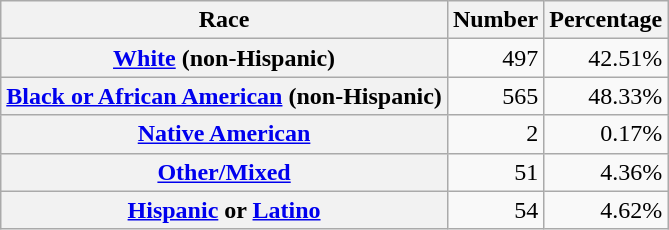<table class="wikitable" style="text-align:right">
<tr>
<th scope="col">Race</th>
<th scope="col">Number</th>
<th scope="col">Percentage</th>
</tr>
<tr>
<th scope="row"><a href='#'>White</a> (non-Hispanic)</th>
<td>497</td>
<td>42.51%</td>
</tr>
<tr>
<th scope="row"><a href='#'>Black or African American</a> (non-Hispanic)</th>
<td>565</td>
<td>48.33%</td>
</tr>
<tr>
<th scope="row"><a href='#'>Native American</a></th>
<td>2</td>
<td>0.17%</td>
</tr>
<tr>
<th scope="row"><a href='#'>Other/Mixed</a></th>
<td>51</td>
<td>4.36%</td>
</tr>
<tr>
<th scope="row"><a href='#'>Hispanic</a> or <a href='#'>Latino</a></th>
<td>54</td>
<td>4.62%</td>
</tr>
</table>
